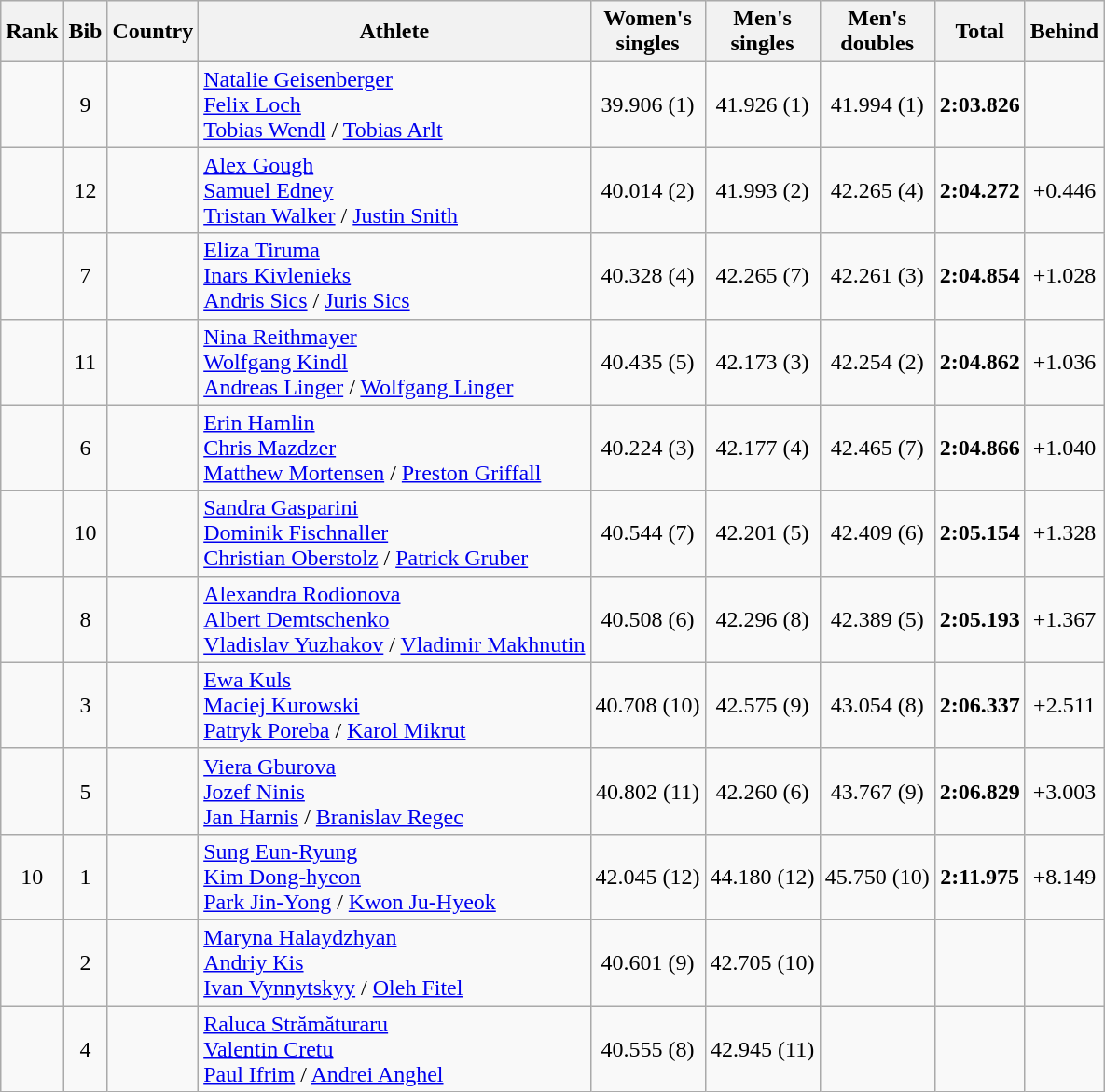<table class="wikitable sortable" style="text-align:center">
<tr bgcolor=efefef>
<th>Rank</th>
<th>Bib</th>
<th>Country</th>
<th>Athlete</th>
<th>Women's <br>singles</th>
<th>Men's <br>singles</th>
<th>Men's <br>doubles</th>
<th>Total</th>
<th>Behind</th>
</tr>
<tr>
<td></td>
<td>9</td>
<td align=left></td>
<td align=left><a href='#'>Natalie Geisenberger</a><br><a href='#'>Felix Loch</a><br><a href='#'>Tobias Wendl</a> / <a href='#'>Tobias Arlt</a></td>
<td>39.906 (1)</td>
<td>41.926 (1)</td>
<td>41.994 (1)</td>
<td><strong>2:03.826</strong></td>
<td></td>
</tr>
<tr>
<td></td>
<td>12</td>
<td align=left></td>
<td align=left><a href='#'>Alex Gough</a><br><a href='#'>Samuel Edney</a><br><a href='#'>Tristan Walker</a> / <a href='#'>Justin Snith</a></td>
<td>40.014 (2)</td>
<td>41.993 (2)</td>
<td>42.265 (4)</td>
<td><strong>2:04.272</strong></td>
<td>+0.446</td>
</tr>
<tr>
<td></td>
<td>7</td>
<td align=left></td>
<td align=left><a href='#'>Eliza Tiruma</a><br><a href='#'>Inars Kivlenieks</a><br><a href='#'>Andris Sics</a> / <a href='#'>Juris Sics</a></td>
<td>40.328 (4)</td>
<td>42.265 (7)</td>
<td>42.261 (3)</td>
<td><strong>2:04.854</strong></td>
<td>+1.028</td>
</tr>
<tr>
<td></td>
<td>11</td>
<td align=left></td>
<td align=left><a href='#'>Nina Reithmayer</a><br><a href='#'>Wolfgang Kindl</a><br><a href='#'>Andreas Linger</a> / <a href='#'>Wolfgang Linger</a></td>
<td>40.435 (5)</td>
<td>42.173 (3)</td>
<td>42.254 (2)</td>
<td><strong>2:04.862</strong></td>
<td>+1.036</td>
</tr>
<tr>
<td></td>
<td>6</td>
<td align=left></td>
<td align=left><a href='#'>Erin Hamlin</a><br><a href='#'>Chris Mazdzer</a><br><a href='#'>Matthew Mortensen</a> / <a href='#'>Preston Griffall</a></td>
<td>40.224 (3)</td>
<td>42.177 (4)</td>
<td>42.465 (7)</td>
<td><strong>2:04.866</strong></td>
<td>+1.040</td>
</tr>
<tr>
<td></td>
<td>10</td>
<td align=left></td>
<td align=left><a href='#'>Sandra Gasparini</a><br><a href='#'>Dominik Fischnaller</a><br><a href='#'>Christian Oberstolz</a> / <a href='#'>Patrick Gruber</a></td>
<td>40.544 (7)</td>
<td>42.201 (5)</td>
<td>42.409 (6)</td>
<td><strong>2:05.154</strong></td>
<td>+1.328</td>
</tr>
<tr>
<td></td>
<td>8</td>
<td align=left></td>
<td align=left><a href='#'>Alexandra Rodionova</a><br><a href='#'>Albert Demtschenko</a><br><a href='#'>Vladislav Yuzhakov</a> / <a href='#'>Vladimir Makhnutin</a></td>
<td>40.508 (6)</td>
<td>42.296 (8)</td>
<td>42.389 (5)</td>
<td><strong>2:05.193</strong></td>
<td>+1.367</td>
</tr>
<tr>
<td></td>
<td>3</td>
<td align=left></td>
<td align=left><a href='#'>Ewa Kuls</a><br><a href='#'>Maciej Kurowski</a><br><a href='#'>Patryk Poreba</a> / <a href='#'>Karol Mikrut</a></td>
<td>40.708 (10)</td>
<td>42.575 (9)</td>
<td>43.054 (8)</td>
<td><strong>2:06.337</strong></td>
<td>+2.511</td>
</tr>
<tr>
<td></td>
<td>5</td>
<td align=left></td>
<td align=left><a href='#'>Viera Gburova</a><br><a href='#'>Jozef Ninis</a><br><a href='#'>Jan Harnis</a> / <a href='#'>Branislav Regec</a></td>
<td>40.802 (11)</td>
<td>42.260 (6)</td>
<td>43.767 (9)</td>
<td><strong>2:06.829</strong></td>
<td>+3.003</td>
</tr>
<tr>
<td>10</td>
<td>1</td>
<td align=left></td>
<td align=left><a href='#'>Sung Eun-Ryung</a><br><a href='#'>Kim Dong-hyeon</a><br><a href='#'>Park Jin-Yong</a> / <a href='#'>Kwon Ju-Hyeok</a></td>
<td>42.045 (12)</td>
<td>44.180 (12)</td>
<td>45.750 (10)</td>
<td><strong>2:11.975</strong></td>
<td>+8.149</td>
</tr>
<tr>
<td></td>
<td>2</td>
<td align=left></td>
<td align=left><a href='#'>Maryna Halaydzhyan</a><br><a href='#'>Andriy Kis</a><br><a href='#'>Ivan Vynnytskyy</a> / <a href='#'>Oleh Fitel</a></td>
<td>40.601 (9)</td>
<td>42.705 (10)</td>
<td></td>
<td><strong></strong></td>
<td></td>
</tr>
<tr>
<td></td>
<td>4</td>
<td align=left></td>
<td align=left><a href='#'>Raluca Strămăturaru</a><br><a href='#'>Valentin Cretu</a><br><a href='#'>Paul Ifrim</a> / <a href='#'>Andrei Anghel</a></td>
<td>40.555 (8)</td>
<td>42.945 (11)</td>
<td></td>
<td><strong></strong></td>
<td></td>
</tr>
</table>
